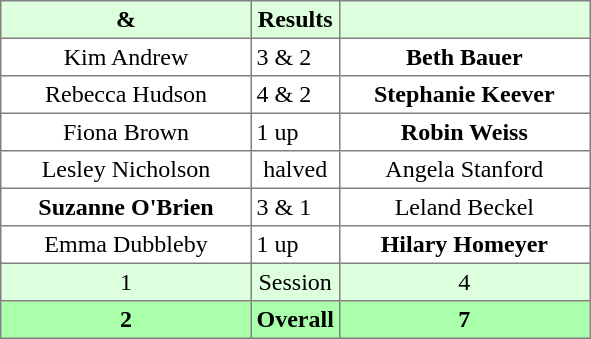<table border="1" cellpadding="3" style="border-collapse: collapse; text-align:center;">
<tr style="background:#ddffdd;">
<th width=160> & </th>
<th>Results</th>
<th width=160></th>
</tr>
<tr>
<td>Kim Andrew</td>
<td align=left> 3 & 2</td>
<td><strong>Beth Bauer</strong></td>
</tr>
<tr>
<td>Rebecca Hudson</td>
<td align=left> 4 & 2</td>
<td><strong>Stephanie Keever</strong></td>
</tr>
<tr>
<td>Fiona Brown</td>
<td align=left> 1 up</td>
<td><strong>Robin Weiss</strong></td>
</tr>
<tr>
<td>Lesley Nicholson</td>
<td>halved</td>
<td>Angela Stanford</td>
</tr>
<tr>
<td><strong>Suzanne O'Brien</strong></td>
<td align=left> 3 & 1</td>
<td>Leland Beckel</td>
</tr>
<tr>
<td>Emma Dubbleby</td>
<td align=left> 1 up</td>
<td><strong>Hilary Homeyer</strong></td>
</tr>
<tr style="background:#ddffdd;">
<td>1</td>
<td>Session</td>
<td>4</td>
</tr>
<tr style="background:#aaffaa;">
<th>2</th>
<th>Overall</th>
<th>7</th>
</tr>
</table>
